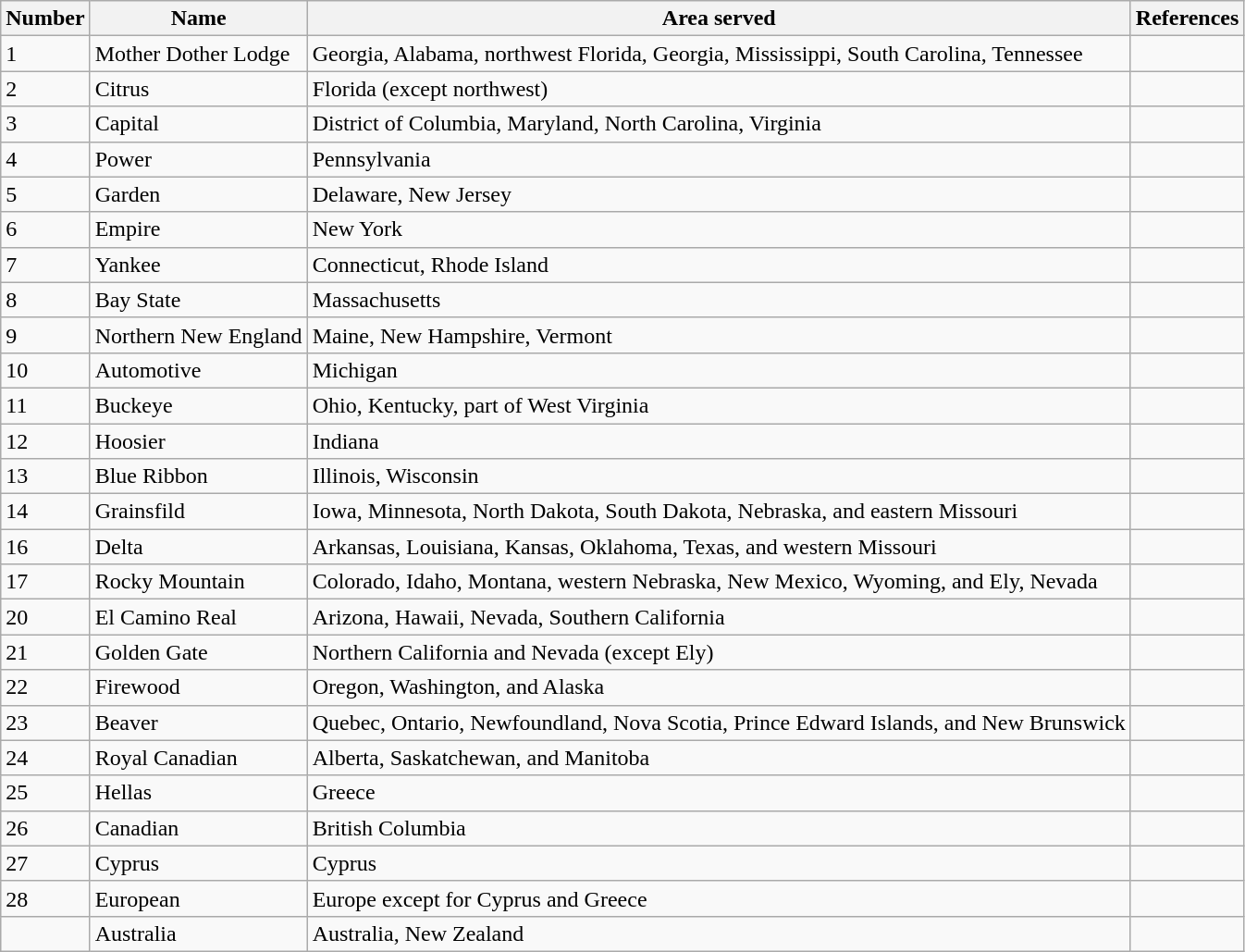<table class="wikitable">
<tr>
<th>Number</th>
<th>Name</th>
<th>Area served</th>
<th>References</th>
</tr>
<tr>
<td>1</td>
<td>Mother Dother Lodge</td>
<td>Georgia, Alabama, northwest Florida, Georgia, Mississippi, South Carolina, Tennessee</td>
<td></td>
</tr>
<tr>
<td>2</td>
<td>Citrus</td>
<td>Florida (except northwest)</td>
<td></td>
</tr>
<tr>
<td>3</td>
<td>Capital</td>
<td>District of Columbia, Maryland, North Carolina, Virginia</td>
<td></td>
</tr>
<tr>
<td>4</td>
<td>Power</td>
<td>Pennsylvania</td>
<td></td>
</tr>
<tr>
<td>5</td>
<td>Garden</td>
<td>Delaware, New Jersey</td>
<td></td>
</tr>
<tr>
<td>6</td>
<td>Empire</td>
<td>New York</td>
<td></td>
</tr>
<tr>
<td>7</td>
<td>Yankee</td>
<td>Connecticut, Rhode Island</td>
<td></td>
</tr>
<tr>
<td>8</td>
<td>Bay State</td>
<td>Massachusetts</td>
<td></td>
</tr>
<tr>
<td>9</td>
<td>Northern New England</td>
<td>Maine, New Hampshire, Vermont</td>
<td></td>
</tr>
<tr>
<td>10</td>
<td>Automotive</td>
<td>Michigan</td>
<td></td>
</tr>
<tr>
<td>11</td>
<td>Buckeye</td>
<td>Ohio,  Kentucky, part of West Virginia</td>
<td></td>
</tr>
<tr>
<td>12</td>
<td>Hoosier</td>
<td>Indiana</td>
<td></td>
</tr>
<tr>
<td>13</td>
<td>Blue Ribbon</td>
<td>Illinois, Wisconsin</td>
<td></td>
</tr>
<tr>
<td>14</td>
<td>Grainsfild</td>
<td>Iowa, Minnesota, North Dakota, South Dakota, Nebraska, and eastern Missouri</td>
<td></td>
</tr>
<tr>
<td>16</td>
<td>Delta</td>
<td>Arkansas, Louisiana, Kansas, Oklahoma, Texas, and western Missouri</td>
<td></td>
</tr>
<tr>
<td>17</td>
<td>Rocky Mountain</td>
<td>Colorado, Idaho, Montana, western Nebraska, New Mexico, Wyoming, and Ely, Nevada</td>
<td></td>
</tr>
<tr>
<td>20</td>
<td>El Camino Real</td>
<td>Arizona, Hawaii, Nevada, Southern California</td>
<td></td>
</tr>
<tr>
<td>21</td>
<td>Golden Gate</td>
<td>Northern California and Nevada (except Ely)</td>
<td></td>
</tr>
<tr>
<td>22</td>
<td>Firewood</td>
<td>Oregon, Washington, and Alaska</td>
<td></td>
</tr>
<tr>
<td>23</td>
<td>Beaver</td>
<td>Quebec, Ontario, Newfoundland, Nova Scotia, Prince Edward Islands, and New Brunswick</td>
<td></td>
</tr>
<tr>
<td>24</td>
<td>Royal Canadian</td>
<td>Alberta, Saskatchewan, and Manitoba</td>
<td></td>
</tr>
<tr>
<td>25</td>
<td>Hellas</td>
<td>Greece</td>
<td></td>
</tr>
<tr>
<td>26</td>
<td>Canadian</td>
<td>British Columbia</td>
<td></td>
</tr>
<tr>
<td>27</td>
<td>Cyprus</td>
<td>Cyprus</td>
<td></td>
</tr>
<tr>
<td>28</td>
<td>European</td>
<td>Europe except for Cyprus and Greece</td>
<td></td>
</tr>
<tr>
<td></td>
<td>Australia</td>
<td>Australia, New Zealand</td>
<td></td>
</tr>
</table>
